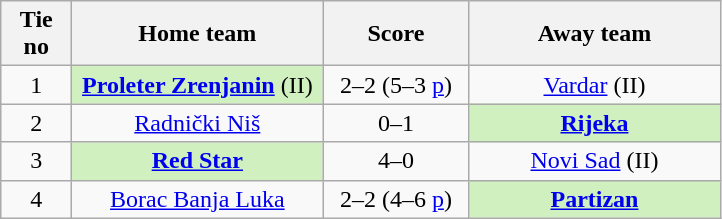<table class="wikitable" style="text-align: center">
<tr>
<th width=40>Tie no</th>
<th width=160>Home team</th>
<th width=90>Score</th>
<th width=160>Away team</th>
</tr>
<tr>
<td>1</td>
<td style="background-color:#D0F0C0"><strong><a href='#'>Proleter Zrenjanin</a></strong> (II)</td>
<td>2–2 (5–3 <a href='#'>p</a>)</td>
<td><a href='#'>Vardar</a> (II)</td>
</tr>
<tr>
<td>2</td>
<td><a href='#'>Radnički Niš</a></td>
<td>0–1</td>
<td style="background-color:#D0F0C0"><strong><a href='#'>Rijeka</a></strong></td>
</tr>
<tr>
<td>3</td>
<td style="background-color:#D0F0C0"><strong><a href='#'>Red Star</a></strong></td>
<td>4–0</td>
<td><a href='#'>Novi Sad</a> (II)</td>
</tr>
<tr>
<td>4</td>
<td><a href='#'>Borac Banja Luka</a></td>
<td>2–2 (4–6 <a href='#'>p</a>)</td>
<td style="background-color:#D0F0C0"><strong><a href='#'>Partizan</a></strong></td>
</tr>
</table>
